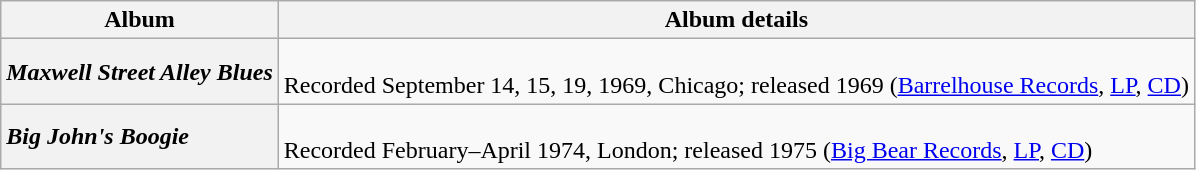<table class="wikitable plainrowheaders" style="text-align:left">
<tr>
<th scope=col>Album</th>
<th scope=col>Album details</th>
</tr>
<tr>
<th scope=row style="text-align:left"><em>Maxwell Street Alley Blues</em></th>
<td><br>Recorded September 14, 15, 19, 1969, Chicago; released 1969 (<a href='#'>Barrelhouse Records</a>, <a href='#'>LP</a>, <a href='#'>CD</a>)</td>
</tr>
<tr>
<th scope=row style="text-align:left"><em>Big John's Boogie</em></th>
<td><br>Recorded February–April 1974, London; released 1975 (<a href='#'>Big Bear Records</a>, <a href='#'>LP</a>, <a href='#'>CD</a>)</td>
</tr>
</table>
